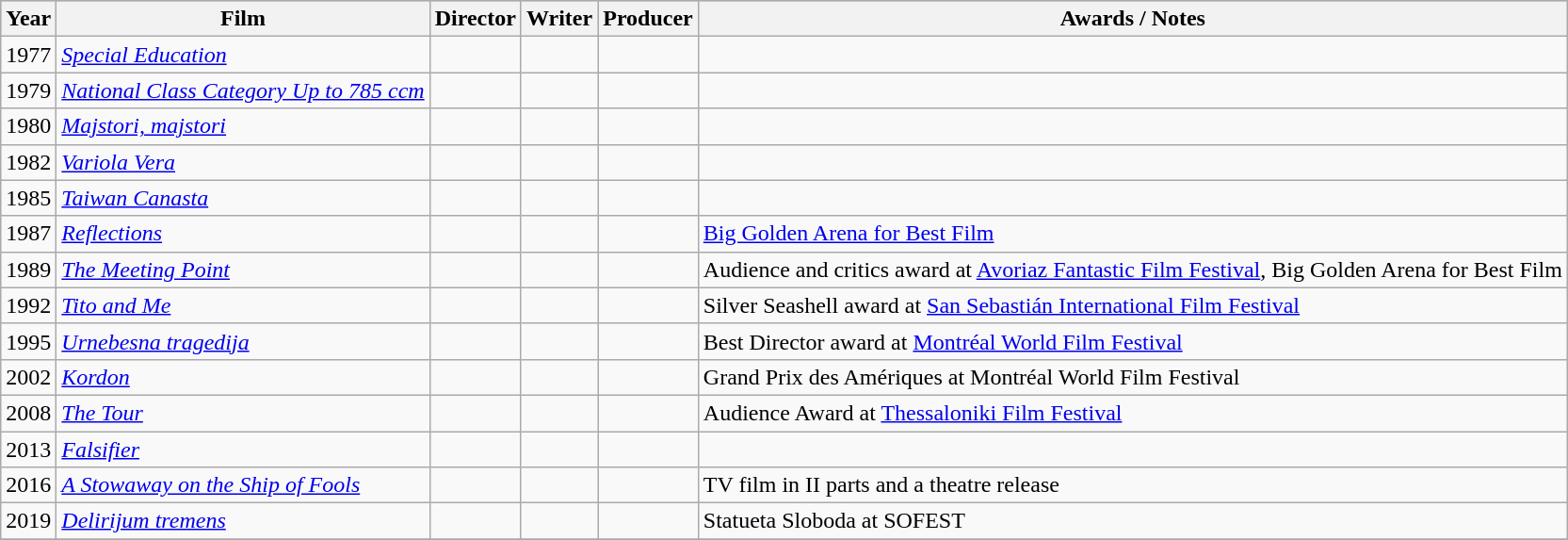<table class="wikitable sortable">
<tr style="background:#b0c4de; text-align:center;">
<th>Year</th>
<th>Film</th>
<th>Director</th>
<th>Writer</th>
<th>Producer</th>
<th>Awards / Notes</th>
</tr>
<tr>
<td>1977</td>
<td><em><a href='#'>Special Education</a></em></td>
<td></td>
<td></td>
<td></td>
<td></td>
</tr>
<tr>
<td>1979</td>
<td><em><a href='#'>National Class Category Up to 785 ccm</a></em></td>
<td></td>
<td></td>
<td></td>
<td></td>
</tr>
<tr>
<td>1980</td>
<td><em><a href='#'>Majstori, majstori</a></em></td>
<td></td>
<td></td>
<td></td>
<td></td>
</tr>
<tr>
<td>1982</td>
<td><em><a href='#'>Variola Vera</a></em></td>
<td></td>
<td></td>
<td></td>
<td></td>
</tr>
<tr>
<td>1985</td>
<td><em><a href='#'>Taiwan Canasta</a></em></td>
<td></td>
<td></td>
<td></td>
<td></td>
</tr>
<tr>
<td>1987</td>
<td><em><a href='#'>Reflections</a></em></td>
<td></td>
<td></td>
<td></td>
<td><a href='#'>Big Golden Arena for Best Film</a></td>
</tr>
<tr>
<td>1989</td>
<td><em><a href='#'>The Meeting Point</a></em></td>
<td></td>
<td></td>
<td></td>
<td>Audience and critics award at <a href='#'>Avoriaz Fantastic Film Festival</a>, Big Golden Arena for Best Film</td>
</tr>
<tr>
<td>1992</td>
<td><em><a href='#'>Tito and Me</a></em></td>
<td></td>
<td></td>
<td></td>
<td>Silver Seashell award at <a href='#'>San Sebastián International Film Festival</a></td>
</tr>
<tr>
<td>1995</td>
<td><em><a href='#'>Urnebesna tragedija</a></em></td>
<td></td>
<td></td>
<td></td>
<td>Best Director award at <a href='#'>Montréal World Film Festival</a></td>
</tr>
<tr>
<td>2002</td>
<td><em><a href='#'>Kordon</a></em></td>
<td></td>
<td></td>
<td></td>
<td>Grand Prix des Amériques at Montréal World Film Festival</td>
</tr>
<tr>
<td>2008</td>
<td><em><a href='#'>The Tour</a></em></td>
<td></td>
<td></td>
<td></td>
<td>Audience Award at <a href='#'>Thessaloniki Film Festival</a></td>
</tr>
<tr>
<td>2013</td>
<td><em><a href='#'>Falsifier</a></em></td>
<td></td>
<td></td>
<td></td>
<td></td>
</tr>
<tr>
<td>2016</td>
<td><em><a href='#'>A Stowaway on the Ship of Fools</a></em></td>
<td></td>
<td></td>
<td></td>
<td>TV film in II parts and a theatre release</td>
</tr>
<tr>
<td>2019</td>
<td><em><a href='#'>Delirijum tremens</a></em></td>
<td></td>
<td></td>
<td></td>
<td>Statueta Sloboda at SOFEST</td>
</tr>
<tr>
</tr>
</table>
